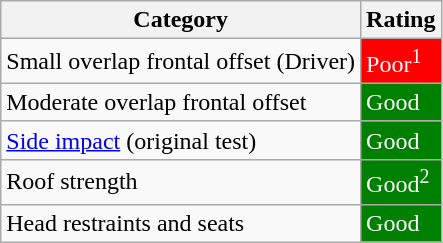<table class="wikitable">
<tr>
<th>Category</th>
<th>Rating</th>
</tr>
<tr>
<td>Small overlap frontal offset (Driver)</td>
<td style="color:white;background: red">Poor<sup>1</sup></td>
</tr>
<tr>
<td>Moderate overlap frontal offset</td>
<td style="color:white;background: green">Good</td>
</tr>
<tr>
<td><a href='#'>Side impact</a> (original test)</td>
<td style="color:white;background: green">Good</td>
</tr>
<tr>
<td>Roof strength</td>
<td style="color:white;background: green">Good<sup>2</sup></td>
</tr>
<tr>
<td>Head restraints and seats</td>
<td style="color:white;background: green">Good</td>
</tr>
</table>
